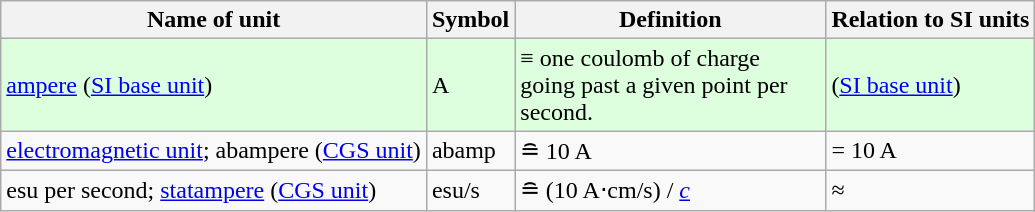<table class="wikitable">
<tr>
<th>Name of unit</th>
<th>Symbol</th>
<th width="200pt">Definition</th>
<th>Relation to SI units</th>
</tr>
<tr style="background:#dfd;">
<td><a href='#'>ampere</a> (<a href='#'>SI base unit</a>)</td>
<td>A</td>
<td>≡ one coulomb of charge going past a given point per second.</td>
<td>(<a href='#'>SI base unit</a>)</td>
</tr>
<tr>
<td><a href='#'>electromagnetic unit</a>; abampere (<a href='#'>CGS&nbsp;unit</a>)</td>
<td>abamp</td>
<td>≘ 10 A</td>
<td>= 10 A</td>
</tr>
<tr>
<td>esu per second; <a href='#'>statampere</a> (<a href='#'>CGS&nbsp;unit</a>)</td>
<td>esu/s</td>
<td>≘ (10 A⋅cm/s) / <a href='#'><em>c</em></a></td>
<td>≈ </td>
</tr>
</table>
